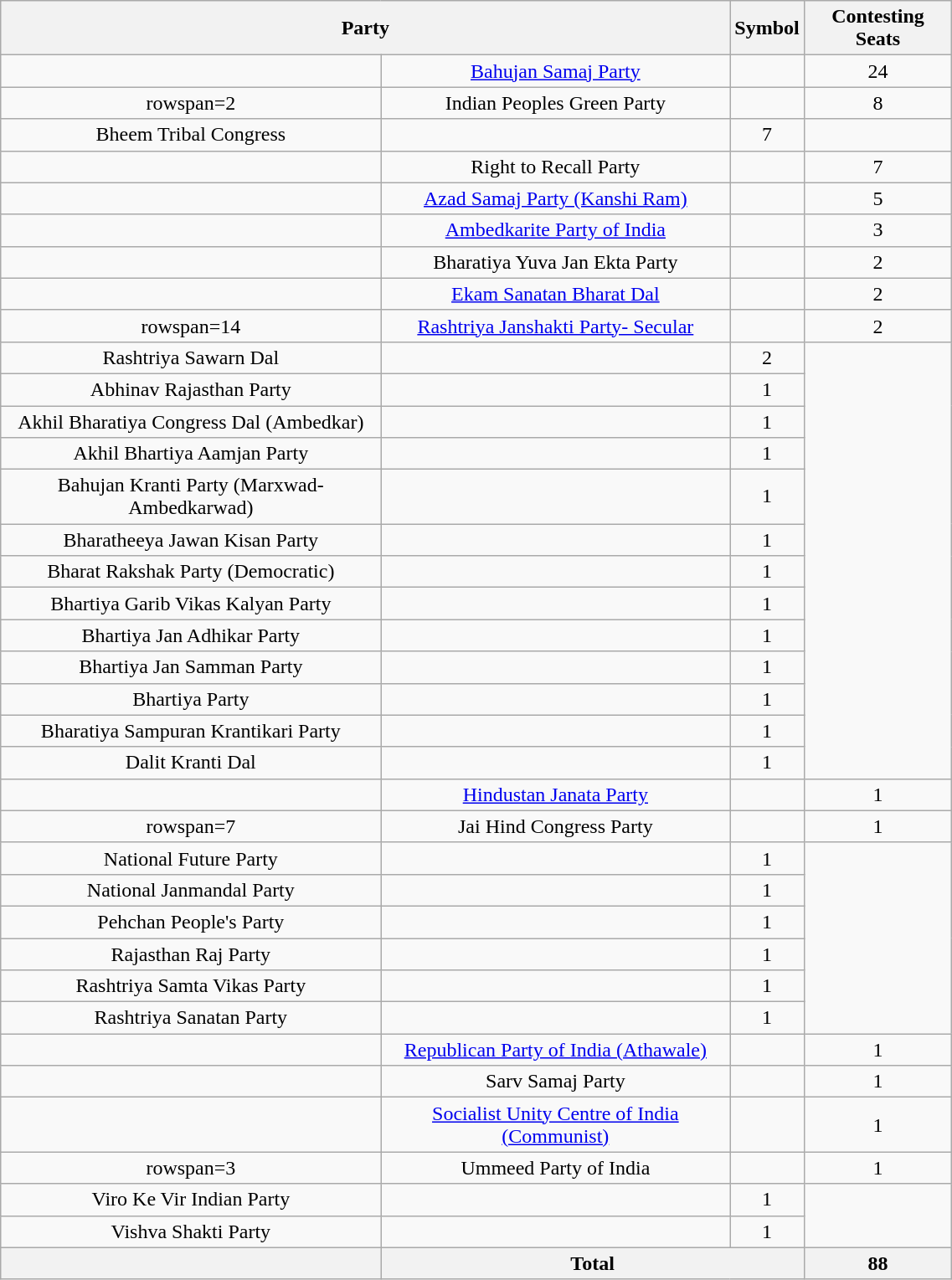<table class="wikitable" style="text-align:center" width="60%" ;>
<tr>
<th colspan="2">Party</th>
<th>Symbol</th>
<th>Contesting Seats</th>
</tr>
<tr>
<td></td>
<td><a href='#'>Bahujan Samaj Party</a></td>
<td></td>
<td>24</td>
</tr>
<tr>
<td>rowspan=2 </td>
<td>Indian Peoples Green Party</td>
<td></td>
<td>8</td>
</tr>
<tr>
<td>Bheem Tribal Congress</td>
<td></td>
<td>7</td>
</tr>
<tr>
<td></td>
<td>Right to Recall Party</td>
<td></td>
<td>7</td>
</tr>
<tr>
<td></td>
<td><a href='#'>Azad Samaj Party (Kanshi Ram)</a></td>
<td></td>
<td>5</td>
</tr>
<tr>
<td></td>
<td><a href='#'>Ambedkarite Party of India</a></td>
<td></td>
<td>3</td>
</tr>
<tr>
<td></td>
<td>Bharatiya Yuva Jan Ekta Party</td>
<td></td>
<td>2</td>
</tr>
<tr>
<td></td>
<td><a href='#'>Ekam Sanatan Bharat Dal</a></td>
<td></td>
<td>2</td>
</tr>
<tr>
<td>rowspan=14 </td>
<td><a href='#'>Rashtriya Janshakti Party- Secular</a></td>
<td></td>
<td>2</td>
</tr>
<tr>
<td>Rashtriya Sawarn Dal</td>
<td></td>
<td>2</td>
</tr>
<tr>
<td>Abhinav Rajasthan Party</td>
<td></td>
<td>1</td>
</tr>
<tr>
<td>Akhil Bharatiya Congress Dal (Ambedkar)</td>
<td></td>
<td>1</td>
</tr>
<tr>
<td>Akhil Bhartiya Aamjan Party</td>
<td></td>
<td>1</td>
</tr>
<tr>
<td>Bahujan Kranti Party (Marxwad-Ambedkarwad)</td>
<td></td>
<td>1</td>
</tr>
<tr>
<td>Bharatheeya Jawan Kisan Party</td>
<td></td>
<td>1</td>
</tr>
<tr>
<td>Bharat Rakshak Party (Democratic)</td>
<td></td>
<td>1</td>
</tr>
<tr>
<td>Bhartiya Garib Vikas Kalyan Party</td>
<td></td>
<td>1</td>
</tr>
<tr>
<td>Bhartiya Jan Adhikar Party</td>
<td></td>
<td>1</td>
</tr>
<tr>
<td>Bhartiya Jan Samman Party</td>
<td></td>
<td>1</td>
</tr>
<tr>
<td>Bhartiya Party</td>
<td></td>
<td>1</td>
</tr>
<tr>
<td>Bharatiya Sampuran Krantikari Party</td>
<td></td>
<td>1</td>
</tr>
<tr>
<td>Dalit Kranti Dal</td>
<td></td>
<td>1</td>
</tr>
<tr>
<td></td>
<td><a href='#'>Hindustan Janata Party</a></td>
<td></td>
<td>1</td>
</tr>
<tr>
<td>rowspan=7 </td>
<td>Jai Hind Congress Party</td>
<td></td>
<td>1</td>
</tr>
<tr>
<td>National Future Party</td>
<td></td>
<td>1</td>
</tr>
<tr>
<td>National Janmandal Party</td>
<td></td>
<td>1</td>
</tr>
<tr>
<td>Pehchan People's Party</td>
<td></td>
<td>1</td>
</tr>
<tr>
<td>Rajasthan Raj Party</td>
<td></td>
<td>1</td>
</tr>
<tr>
<td>Rashtriya Samta Vikas Party</td>
<td></td>
<td>1</td>
</tr>
<tr>
<td>Rashtriya Sanatan Party</td>
<td></td>
<td>1</td>
</tr>
<tr>
<td></td>
<td><a href='#'>Republican Party of India (Athawale)</a></td>
<td></td>
<td>1</td>
</tr>
<tr>
<td></td>
<td>Sarv Samaj Party</td>
<td></td>
<td>1</td>
</tr>
<tr>
<td></td>
<td><a href='#'>Socialist Unity Centre of India (Communist)</a></td>
<td></td>
<td>1</td>
</tr>
<tr>
<td>rowspan=3 </td>
<td>Ummeed Party of India</td>
<td></td>
<td>1</td>
</tr>
<tr>
<td>Viro Ke Vir Indian Party</td>
<td></td>
<td>1</td>
</tr>
<tr>
<td>Vishva Shakti Party</td>
<td></td>
<td>1</td>
</tr>
<tr>
<th></th>
<th colspan=2>Total</th>
<th>88</th>
</tr>
</table>
